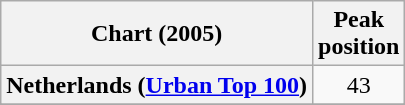<table class="wikitable sortable plainrowheaders" style="text-align:center">
<tr>
<th scope="col">Chart (2005)</th>
<th scope="col">Peak<br>position</th>
</tr>
<tr>
<th scope="row">Netherlands (<a href='#'>Urban Top 100</a>)</th>
<td>43</td>
</tr>
<tr>
</tr>
<tr>
</tr>
</table>
